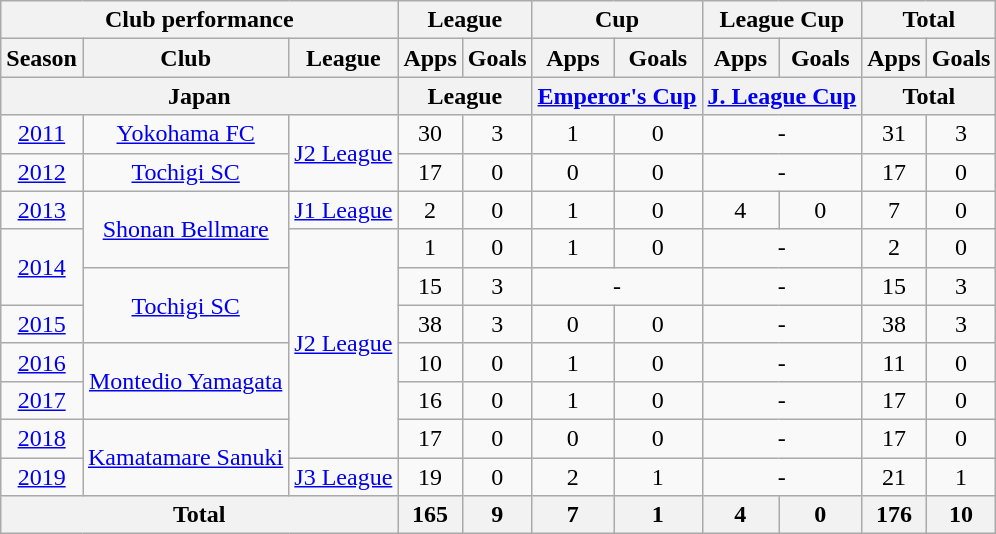<table class="wikitable" style="text-align:center;">
<tr>
<th colspan=3>Club performance</th>
<th colspan=2>League</th>
<th colspan=2>Cup</th>
<th colspan=2>League Cup</th>
<th colspan=2>Total</th>
</tr>
<tr>
<th>Season</th>
<th>Club</th>
<th>League</th>
<th>Apps</th>
<th>Goals</th>
<th>Apps</th>
<th>Goals</th>
<th>Apps</th>
<th>Goals</th>
<th>Apps</th>
<th>Goals</th>
</tr>
<tr>
<th colspan=3>Japan</th>
<th colspan=2>League</th>
<th colspan=2><a href='#'>Emperor's Cup</a></th>
<th colspan=2><a href='#'>J. League Cup</a></th>
<th colspan=2>Total</th>
</tr>
<tr>
<td><a href='#'>2011</a></td>
<td><a href='#'>Yokohama FC</a></td>
<td rowspan="2"><a href='#'>J2 League</a></td>
<td>30</td>
<td>3</td>
<td>1</td>
<td>0</td>
<td colspan="2">-</td>
<td>31</td>
<td>3</td>
</tr>
<tr>
<td><a href='#'>2012</a></td>
<td><a href='#'>Tochigi SC</a></td>
<td>17</td>
<td>0</td>
<td>0</td>
<td>0</td>
<td colspan="2">-</td>
<td>17</td>
<td>0</td>
</tr>
<tr>
<td><a href='#'>2013</a></td>
<td rowspan="2"><a href='#'>Shonan Bellmare</a></td>
<td><a href='#'>J1 League</a></td>
<td>2</td>
<td>0</td>
<td>1</td>
<td>0</td>
<td>4</td>
<td>0</td>
<td>7</td>
<td>0</td>
</tr>
<tr>
<td rowspan="2"><a href='#'>2014</a></td>
<td rowspan="6"><a href='#'>J2 League</a></td>
<td>1</td>
<td>0</td>
<td>1</td>
<td>0</td>
<td colspan="2">-</td>
<td>2</td>
<td>0</td>
</tr>
<tr>
<td rowspan="2"><a href='#'>Tochigi SC</a></td>
<td>15</td>
<td>3</td>
<td colspan="2">-</td>
<td colspan="2">-</td>
<td>15</td>
<td>3</td>
</tr>
<tr>
<td><a href='#'>2015</a></td>
<td>38</td>
<td>3</td>
<td>0</td>
<td>0</td>
<td colspan="2">-</td>
<td>38</td>
<td>3</td>
</tr>
<tr>
<td><a href='#'>2016</a></td>
<td rowspan="2"><a href='#'>Montedio Yamagata</a></td>
<td>10</td>
<td>0</td>
<td>1</td>
<td>0</td>
<td colspan="2">-</td>
<td>11</td>
<td>0</td>
</tr>
<tr>
<td><a href='#'>2017</a></td>
<td>16</td>
<td>0</td>
<td>1</td>
<td>0</td>
<td colspan="2">-</td>
<td>17</td>
<td>0</td>
</tr>
<tr>
<td><a href='#'>2018</a></td>
<td rowspan="2"><a href='#'>Kamatamare Sanuki</a></td>
<td>17</td>
<td>0</td>
<td>0</td>
<td>0</td>
<td colspan="2">-</td>
<td>17</td>
<td>0</td>
</tr>
<tr>
<td><a href='#'>2019</a></td>
<td><a href='#'>J3 League</a></td>
<td>19</td>
<td>0</td>
<td>2</td>
<td>1</td>
<td colspan="2">-</td>
<td>21</td>
<td>1</td>
</tr>
<tr>
<th colspan=3>Total</th>
<th>165</th>
<th>9</th>
<th>7</th>
<th>1</th>
<th>4</th>
<th>0</th>
<th>176</th>
<th>10</th>
</tr>
</table>
